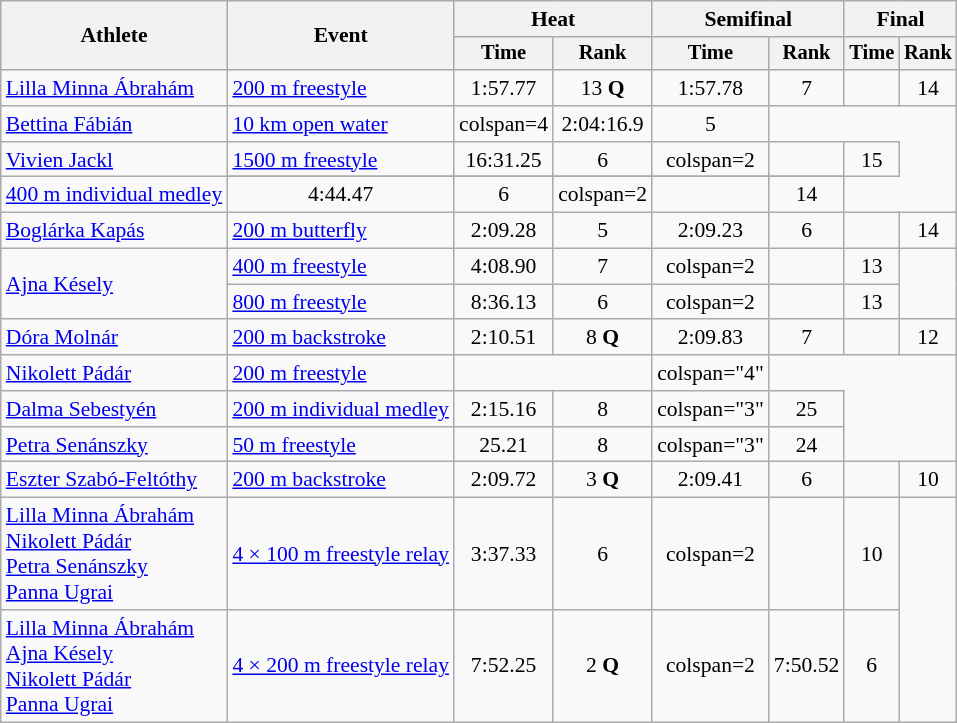<table class=wikitable style="font-size:90%;">
<tr>
<th rowspan=2>Athlete</th>
<th rowspan=2>Event</th>
<th colspan=2>Heat</th>
<th colspan=2>Semifinal</th>
<th colspan=2>Final</th>
</tr>
<tr style="font-size:95%">
<th>Time</th>
<th>Rank</th>
<th>Time</th>
<th>Rank</th>
<th>Time</th>
<th>Rank</th>
</tr>
<tr align=center>
<td align=left><a href='#'>Lilla Minna Ábrahám</a></td>
<td align=left><a href='#'>200 m freestyle</a></td>
<td>1:57.77</td>
<td>13 <strong>Q</strong></td>
<td>1:57.78</td>
<td>7</td>
<td></td>
<td>14</td>
</tr>
<tr align=center>
<td align=left><a href='#'>Bettina Fábián</a></td>
<td align=left><a href='#'>10 km open water</a></td>
<td>colspan=4 </td>
<td>2:04:16.9</td>
<td>5</td>
</tr>
<tr align=center>
<td align=left rowspan=2><a href='#'>Vivien Jackl</a></td>
<td align=left><a href='#'>1500 m freestyle</a></td>
<td>16:31.25</td>
<td>6</td>
<td>colspan=2 </td>
<td></td>
<td>15</td>
</tr>
<tr>
</tr>
<tr align=center>
<td align=left><a href='#'>400 m individual medley</a></td>
<td>4:44.47</td>
<td>6</td>
<td>colspan=2 </td>
<td></td>
<td>14</td>
</tr>
<tr align=center>
<td align=left><a href='#'>Boglárka Kapás</a></td>
<td align=left><a href='#'>200 m butterfly</a></td>
<td>2:09.28</td>
<td>5</td>
<td>2:09.23</td>
<td>6</td>
<td></td>
<td>14</td>
</tr>
<tr align=center>
<td align=left rowspan=2><a href='#'>Ajna Késely</a></td>
<td align=left><a href='#'>400 m freestyle</a></td>
<td>4:08.90</td>
<td>7</td>
<td>colspan=2 </td>
<td></td>
<td>13</td>
</tr>
<tr align=center>
<td align=left><a href='#'>800 m freestyle</a></td>
<td>8:36.13</td>
<td>6</td>
<td>colspan=2 </td>
<td></td>
<td>13</td>
</tr>
<tr align=center>
<td align=left><a href='#'>Dóra Molnár</a></td>
<td align=left><a href='#'>200 m backstroke</a></td>
<td>2:10.51</td>
<td>8 <strong>Q</strong></td>
<td>2:09.83</td>
<td>7</td>
<td></td>
<td>12</td>
</tr>
<tr align=center>
<td align=left><a href='#'>Nikolett Pádár</a></td>
<td align=left><a href='#'>200 m freestyle</a></td>
<td colspan="2"></td>
<td>colspan="4" </td>
</tr>
<tr align=center>
<td align=left><a href='#'>Dalma Sebestyén</a></td>
<td align=left><a href='#'>200 m individual medley</a></td>
<td>2:15.16</td>
<td>8</td>
<td>colspan="3" </td>
<td>25</td>
</tr>
<tr align=center>
<td align=left><a href='#'>Petra Senánszky</a></td>
<td align=left><a href='#'>50 m freestyle</a></td>
<td>25.21</td>
<td>8</td>
<td>colspan="3" </td>
<td>24</td>
</tr>
<tr align=center>
<td align=left><a href='#'>Eszter Szabó-Feltóthy</a></td>
<td align=left><a href='#'>200 m backstroke</a></td>
<td>2:09.72</td>
<td>3 <strong>Q</strong></td>
<td>2:09.41</td>
<td>6</td>
<td></td>
<td>10</td>
</tr>
<tr align=center>
<td align=left><a href='#'>Lilla Minna Ábrahám</a><br><a href='#'>Nikolett Pádár</a><br><a href='#'>Petra Senánszky</a><br><a href='#'>Panna Ugrai</a></td>
<td align=left><a href='#'>4 × 100 m freestyle relay</a></td>
<td>3:37.33</td>
<td>6</td>
<td>colspan=2 </td>
<td></td>
<td>10</td>
</tr>
<tr align=center>
<td align=left><a href='#'>Lilla Minna Ábrahám</a><br><a href='#'>Ajna Késely</a><br><a href='#'>Nikolett Pádár</a><br><a href='#'>Panna Ugrai</a></td>
<td align=left><a href='#'>4 × 200 m freestyle relay</a></td>
<td>7:52.25</td>
<td>2 <strong>Q</strong></td>
<td>colspan=2 </td>
<td>7:50.52</td>
<td>6</td>
</tr>
</table>
